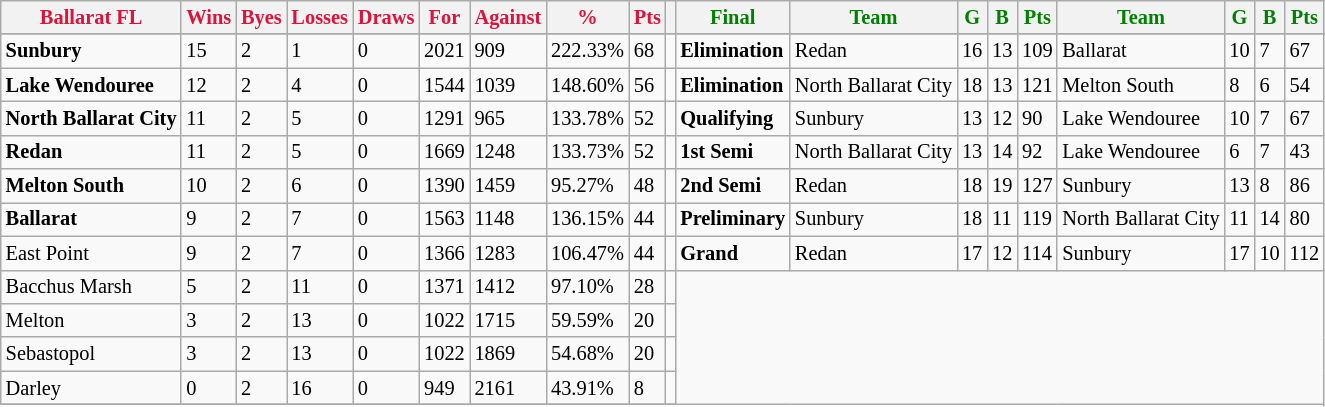<table style="font-size: 85%; text-align: left;" class="wikitable">
<tr>
<th style="color:crimson">Ballarat FL</th>
<th style="color:crimson">Wins</th>
<th style="color:crimson">Byes</th>
<th style="color:crimson">Losses</th>
<th style="color:crimson">Draws</th>
<th style="color:crimson">For</th>
<th style="color:crimson">Against</th>
<th style="color:crimson">%</th>
<th style="color:crimson">Pts</th>
<th></th>
<th style="color:green">Final</th>
<th style="color:green">Team</th>
<th style="color:green">G</th>
<th style="color:green">B</th>
<th style="color:green">Pts</th>
<th style="color:green">Team</th>
<th style="color:green">G</th>
<th style="color:green">B</th>
<th style="color:green">Pts</th>
</tr>
<tr>
</tr>
<tr>
</tr>
<tr>
<td><strong>	Sunbury	</strong></td>
<td>15</td>
<td>2</td>
<td>1</td>
<td>0</td>
<td>2021</td>
<td>909</td>
<td>222.33%</td>
<td>68</td>
<td></td>
<td><strong>Elimination</strong></td>
<td>Redan</td>
<td>16</td>
<td>13</td>
<td>109</td>
<td>Ballarat</td>
<td>10</td>
<td>7</td>
<td>67</td>
</tr>
<tr>
<td><strong>	Lake Wendouree	</strong></td>
<td>12</td>
<td>2</td>
<td>4</td>
<td>0</td>
<td>1544</td>
<td>1039</td>
<td>148.60%</td>
<td>56</td>
<td></td>
<td><strong>Elimination</strong></td>
<td>North Ballarat City</td>
<td>18</td>
<td>13</td>
<td>121</td>
<td>Melton South</td>
<td>8</td>
<td>6</td>
<td>54</td>
</tr>
<tr>
<td><strong>	North Ballarat City	</strong></td>
<td>11</td>
<td>2</td>
<td>5</td>
<td>0</td>
<td>1291</td>
<td>965</td>
<td>133.78%</td>
<td>52</td>
<td></td>
<td><strong>Qualifying</strong></td>
<td>Sunbury</td>
<td>13</td>
<td>12</td>
<td>90</td>
<td>Lake Wendouree</td>
<td>10</td>
<td>7</td>
<td>67</td>
</tr>
<tr>
<td><strong>	Redan	</strong></td>
<td>11</td>
<td>2</td>
<td>5</td>
<td>0</td>
<td>1669</td>
<td>1248</td>
<td>133.73%</td>
<td>52</td>
<td></td>
<td><strong>1st Semi</strong></td>
<td>North Ballarat City</td>
<td>13</td>
<td>14</td>
<td>92</td>
<td>Lake Wendouree</td>
<td>6</td>
<td>7</td>
<td>43</td>
</tr>
<tr>
<td><strong>	Melton South	</strong></td>
<td>10</td>
<td>2</td>
<td>6</td>
<td>0</td>
<td>1390</td>
<td>1459</td>
<td>95.27%</td>
<td>48</td>
<td></td>
<td><strong>2nd Semi</strong></td>
<td>Redan</td>
<td>18</td>
<td>19</td>
<td>127</td>
<td>Sunbury</td>
<td>13</td>
<td>8</td>
<td>86</td>
</tr>
<tr>
<td><strong>	Ballarat	</strong></td>
<td>9</td>
<td>2</td>
<td>7</td>
<td>0</td>
<td>1563</td>
<td>1148</td>
<td>136.15%</td>
<td>44</td>
<td></td>
<td><strong>Preliminary</strong></td>
<td>Sunbury</td>
<td>18</td>
<td>11</td>
<td>119</td>
<td>North Ballarat City</td>
<td>11</td>
<td>14</td>
<td>80</td>
</tr>
<tr>
<td>East Point</td>
<td>9</td>
<td>2</td>
<td>7</td>
<td>0</td>
<td>1366</td>
<td>1283</td>
<td>106.47%</td>
<td>44</td>
<td></td>
<td><strong>Grand</strong></td>
<td>Redan</td>
<td>17</td>
<td>12</td>
<td>114</td>
<td>Sunbury</td>
<td>17</td>
<td>10</td>
<td>112</td>
</tr>
<tr>
<td>Bacchus Marsh</td>
<td>5</td>
<td>2</td>
<td>11</td>
<td>0</td>
<td>1371</td>
<td>1412</td>
<td>97.10%</td>
<td>28</td>
<td></td>
</tr>
<tr>
<td>Melton</td>
<td>3</td>
<td>2</td>
<td>13</td>
<td>0</td>
<td>1022</td>
<td>1715</td>
<td>59.59%</td>
<td>20</td>
<td></td>
</tr>
<tr>
<td>Sebastopol</td>
<td>3</td>
<td>2</td>
<td>13</td>
<td>0</td>
<td>1022</td>
<td>1869</td>
<td>54.68%</td>
<td>20</td>
<td></td>
</tr>
<tr>
<td>Darley</td>
<td>0</td>
<td>2</td>
<td>16</td>
<td>0</td>
<td>949</td>
<td>2161</td>
<td>43.91%</td>
<td>8</td>
<td></td>
</tr>
<tr>
</tr>
</table>
